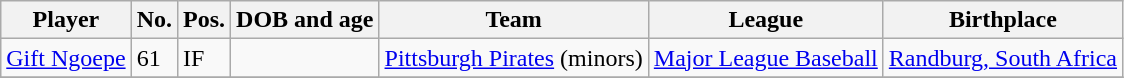<table class="wikitable sortable">
<tr>
<th>Player</th>
<th>No.</th>
<th>Pos.</th>
<th>DOB and age</th>
<th>Team</th>
<th>League</th>
<th>Birthplace</th>
</tr>
<tr>
<td><a href='#'>Gift Ngoepe</a></td>
<td>61</td>
<td>IF</td>
<td></td>
<td> <a href='#'>Pittsburgh Pirates</a> (minors)</td>
<td><a href='#'>Major League Baseball</a></td>
<td><a href='#'>Randburg, South Africa</a></td>
</tr>
<tr>
</tr>
</table>
